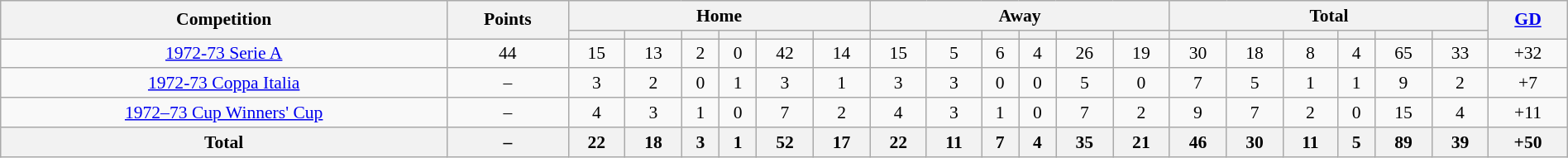<table class="wikitable" style="font-size:90%;width:100%;margin:auto;clear:both;text-align:center;">
<tr>
<th rowspan="2">Competition</th>
<th rowspan="2">Points</th>
<th colspan="6">Home</th>
<th colspan="6">Away</th>
<th colspan="6">Total</th>
<th rowspan="2"><a href='#'>GD</a></th>
</tr>
<tr>
<th></th>
<th></th>
<th></th>
<th></th>
<th></th>
<th></th>
<th></th>
<th></th>
<th></th>
<th></th>
<th></th>
<th></th>
<th></th>
<th></th>
<th></th>
<th></th>
<th></th>
<th></th>
</tr>
<tr>
<td><a href='#'>1972-73 Serie A</a></td>
<td>44</td>
<td>15</td>
<td>13</td>
<td>2</td>
<td>0</td>
<td>42</td>
<td>14</td>
<td>15</td>
<td>5</td>
<td>6</td>
<td>4</td>
<td>26</td>
<td>19</td>
<td>30</td>
<td>18</td>
<td>8</td>
<td>4</td>
<td>65</td>
<td>33</td>
<td>+32</td>
</tr>
<tr>
<td><a href='#'>1972-73 Coppa Italia</a></td>
<td>–</td>
<td>3</td>
<td>2</td>
<td>0</td>
<td>1</td>
<td>3</td>
<td>1</td>
<td>3</td>
<td>3</td>
<td>0</td>
<td>0</td>
<td>5</td>
<td>0</td>
<td>7</td>
<td>5</td>
<td>1</td>
<td>1</td>
<td>9</td>
<td>2</td>
<td>+7</td>
</tr>
<tr>
<td><a href='#'>1972–73 Cup Winners' Cup</a></td>
<td>–</td>
<td>4</td>
<td>3</td>
<td>1</td>
<td>0</td>
<td>7</td>
<td>2</td>
<td>4</td>
<td>3</td>
<td>1</td>
<td>0</td>
<td>7</td>
<td>2</td>
<td>9</td>
<td>7</td>
<td>2</td>
<td>0</td>
<td>15</td>
<td>4</td>
<td>+11</td>
</tr>
<tr>
<th>Total</th>
<th>–</th>
<th>22</th>
<th>18</th>
<th>3</th>
<th>1</th>
<th>52</th>
<th>17</th>
<th>22</th>
<th>11</th>
<th>7</th>
<th>4</th>
<th>35</th>
<th>21</th>
<th>46</th>
<th>30</th>
<th>11</th>
<th>5</th>
<th>89</th>
<th>39</th>
<th>+50</th>
</tr>
</table>
